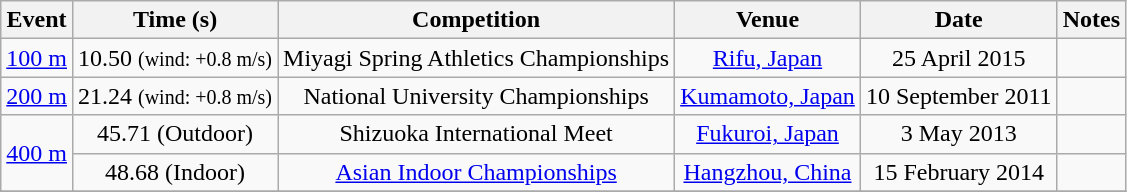<table class="wikitable" style=text-align:center>
<tr>
<th>Event</th>
<th>Time (s)</th>
<th>Competition</th>
<th>Venue</th>
<th>Date</th>
<th>Notes</th>
</tr>
<tr>
<td><a href='#'>100&nbsp;m</a></td>
<td>10.50 <small>(wind: +0.8 m/s)</small></td>
<td>Miyagi Spring Athletics Championships</td>
<td><a href='#'>Rifu, Japan</a></td>
<td>25 April 2015</td>
<td></td>
</tr>
<tr>
<td><a href='#'>200&nbsp;m</a></td>
<td>21.24 <small>(wind: +0.8 m/s)</small></td>
<td>National University Championships</td>
<td><a href='#'>Kumamoto, Japan</a></td>
<td>10 September 2011</td>
<td></td>
</tr>
<tr>
<td rowspan=2><a href='#'>400&nbsp;m</a></td>
<td>45.71 (Outdoor)</td>
<td>Shizuoka International Meet</td>
<td><a href='#'>Fukuroi, Japan</a></td>
<td>3 May 2013</td>
<td></td>
</tr>
<tr>
<td>48.68 (Indoor)</td>
<td><a href='#'>Asian Indoor Championships</a></td>
<td><a href='#'>Hangzhou, China</a></td>
<td>15 February 2014</td>
<td></td>
</tr>
<tr>
</tr>
</table>
